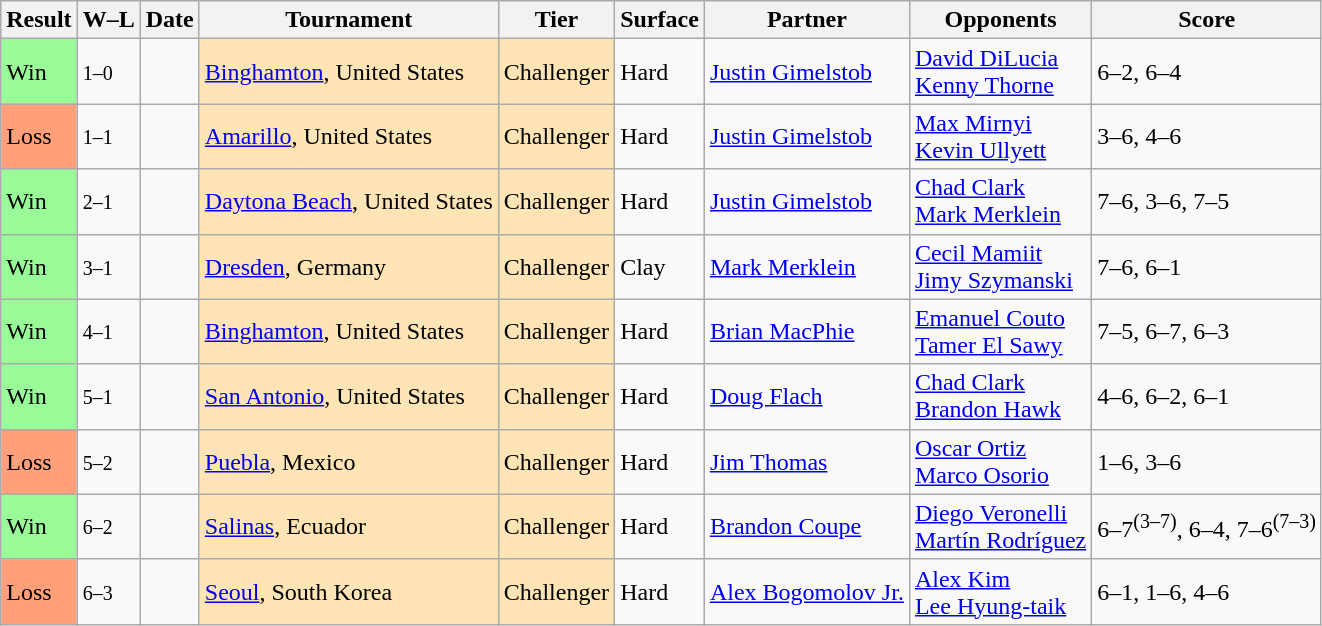<table class="sortable wikitable">
<tr>
<th>Result</th>
<th class="unsortable">W–L</th>
<th>Date</th>
<th>Tournament</th>
<th>Tier</th>
<th>Surface</th>
<th>Partner</th>
<th>Opponents</th>
<th class="unsortable">Score</th>
</tr>
<tr>
<td style="background:#98fb98;">Win</td>
<td><small>1–0</small></td>
<td></td>
<td style="background:moccasin;"><a href='#'>Binghamton</a>, United States</td>
<td style="background:moccasin;">Challenger</td>
<td>Hard</td>
<td> <a href='#'>Justin Gimelstob</a></td>
<td> <a href='#'>David DiLucia</a> <br>  <a href='#'>Kenny Thorne</a></td>
<td>6–2, 6–4</td>
</tr>
<tr>
<td style="background:#ffa07a;">Loss</td>
<td><small>1–1</small></td>
<td></td>
<td style="background:moccasin;"><a href='#'>Amarillo</a>, United States</td>
<td style="background:moccasin;">Challenger</td>
<td>Hard</td>
<td> <a href='#'>Justin Gimelstob</a></td>
<td> <a href='#'>Max Mirnyi</a> <br>  <a href='#'>Kevin Ullyett</a></td>
<td>3–6, 4–6</td>
</tr>
<tr>
<td style="background:#98fb98;">Win</td>
<td><small>2–1</small></td>
<td></td>
<td style="background:moccasin;"><a href='#'>Daytona Beach</a>, United States</td>
<td style="background:moccasin;">Challenger</td>
<td>Hard</td>
<td> <a href='#'>Justin Gimelstob</a></td>
<td> <a href='#'>Chad Clark</a> <br>  <a href='#'>Mark Merklein</a></td>
<td>7–6, 3–6, 7–5</td>
</tr>
<tr>
<td style="background:#98fb98;">Win</td>
<td><small>3–1</small></td>
<td></td>
<td style="background:moccasin;"><a href='#'>Dresden</a>, Germany</td>
<td style="background:moccasin;">Challenger</td>
<td>Clay</td>
<td> <a href='#'>Mark Merklein</a></td>
<td> <a href='#'>Cecil Mamiit</a> <br>  <a href='#'>Jimy Szymanski</a></td>
<td>7–6, 6–1</td>
</tr>
<tr>
<td style="background:#98fb98;">Win</td>
<td><small>4–1</small></td>
<td></td>
<td style="background:moccasin;"><a href='#'>Binghamton</a>, United States</td>
<td style="background:moccasin;">Challenger</td>
<td>Hard</td>
<td> <a href='#'>Brian MacPhie</a></td>
<td> <a href='#'>Emanuel Couto</a> <br>  <a href='#'>Tamer El Sawy</a></td>
<td>7–5, 6–7, 6–3</td>
</tr>
<tr>
<td style="background:#98fb98;">Win</td>
<td><small>5–1</small></td>
<td></td>
<td style="background:moccasin;"><a href='#'>San Antonio</a>, United States</td>
<td style="background:moccasin;">Challenger</td>
<td>Hard</td>
<td> <a href='#'>Doug Flach</a></td>
<td> <a href='#'>Chad Clark</a> <br>  <a href='#'>Brandon Hawk</a></td>
<td>4–6, 6–2, 6–1</td>
</tr>
<tr>
<td style="background:#ffa07a;">Loss</td>
<td><small>5–2</small></td>
<td></td>
<td style="background:moccasin;"><a href='#'>Puebla</a>, Mexico</td>
<td style="background:moccasin;">Challenger</td>
<td>Hard</td>
<td> <a href='#'>Jim Thomas</a></td>
<td> <a href='#'>Oscar Ortiz</a> <br>  <a href='#'>Marco Osorio</a></td>
<td>1–6, 3–6</td>
</tr>
<tr>
<td style="background:#98fb98;">Win</td>
<td><small>6–2</small></td>
<td></td>
<td style="background:moccasin;"><a href='#'>Salinas</a>, Ecuador</td>
<td style="background:moccasin;">Challenger</td>
<td>Hard</td>
<td> <a href='#'>Brandon Coupe</a></td>
<td> <a href='#'>Diego Veronelli</a> <br>  <a href='#'>Martín Rodríguez</a></td>
<td>6–7<sup>(3–7)</sup>, 6–4, 7–6<sup>(7–3)</sup></td>
</tr>
<tr>
<td style="background:#ffa07a;">Loss</td>
<td><small>6–3</small></td>
<td></td>
<td style="background:moccasin;"><a href='#'>Seoul</a>, South Korea</td>
<td style="background:moccasin;">Challenger</td>
<td>Hard</td>
<td> <a href='#'>Alex Bogomolov Jr.</a></td>
<td> <a href='#'>Alex Kim</a> <br>  <a href='#'>Lee Hyung-taik</a></td>
<td>6–1, 1–6, 4–6</td>
</tr>
</table>
